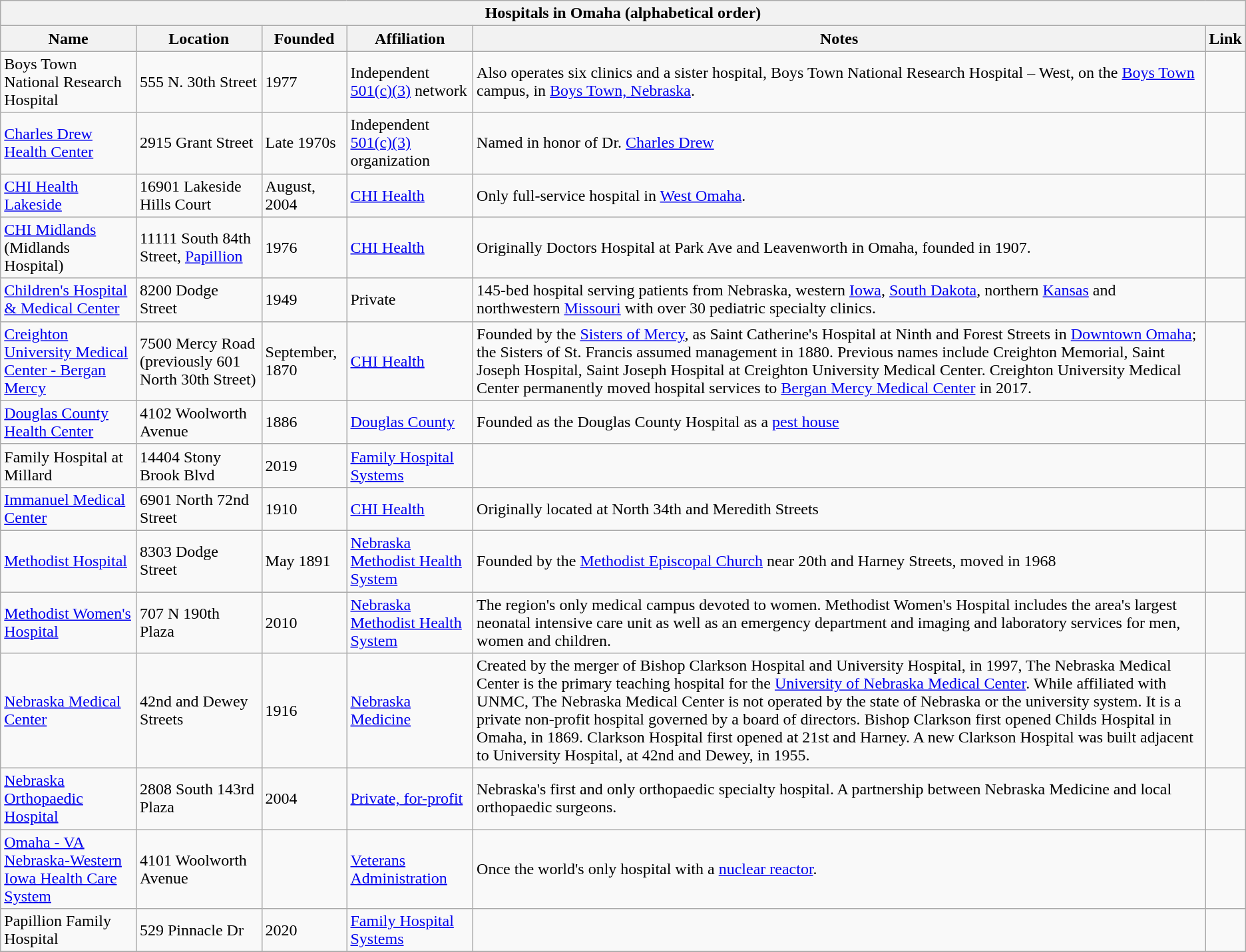<table class="wikitable">
<tr>
<th align="center" colspan="6"><strong>Hospitals in Omaha</strong> (alphabetical order)</th>
</tr>
<tr>
<th>Name</th>
<th>Location</th>
<th>Founded</th>
<th>Affiliation</th>
<th>Notes</th>
<th>Link</th>
</tr>
<tr>
<td>Boys Town National Research Hospital</td>
<td>555 N. 30th Street</td>
<td>1977</td>
<td>Independent <a href='#'>501(c)(3)</a> network</td>
<td>Also operates six clinics and a sister hospital, Boys Town National Research Hospital – West, on the <a href='#'>Boys Town</a> campus, in <a href='#'>Boys Town, Nebraska</a>.</td>
<td></td>
</tr>
<tr>
<td><a href='#'>Charles Drew Health Center</a></td>
<td>2915 Grant Street</td>
<td>Late 1970s</td>
<td>Independent <a href='#'>501(c)(3)</a> organization</td>
<td>Named in honor of Dr. <a href='#'>Charles Drew</a></td>
<td></td>
</tr>
<tr>
<td><a href='#'>CHI Health Lakeside</a></td>
<td>16901 Lakeside Hills Court</td>
<td>August, 2004</td>
<td><a href='#'>CHI Health</a></td>
<td>Only full-service hospital in <a href='#'>West Omaha</a>.</td>
<td></td>
</tr>
<tr>
<td><a href='#'>CHI Midlands</a> (Midlands Hospital)</td>
<td>11111 South 84th Street, <a href='#'>Papillion</a></td>
<td>1976</td>
<td><a href='#'>CHI Health</a></td>
<td>Originally Doctors Hospital at Park Ave and Leavenworth in Omaha, founded in 1907.</td>
<td></td>
</tr>
<tr>
<td><a href='#'>Children's Hospital & Medical Center</a></td>
<td>8200 Dodge Street</td>
<td>1949</td>
<td>Private</td>
<td>145-bed hospital serving patients from Nebraska, western <a href='#'>Iowa</a>, <a href='#'>South Dakota</a>, northern <a href='#'>Kansas</a> and northwestern <a href='#'>Missouri</a> with over 30 pediatric specialty clinics.</td>
<td></td>
</tr>
<tr>
<td><a href='#'>Creighton University Medical Center - Bergan Mercy</a></td>
<td>7500 Mercy Road (previously 601 North 30th Street)</td>
<td>September, 1870</td>
<td><a href='#'>CHI Health</a></td>
<td>Founded by the <a href='#'>Sisters of Mercy</a>, as Saint Catherine's Hospital at Ninth and Forest Streets in <a href='#'>Downtown Omaha</a>; the Sisters of St. Francis assumed management in 1880. Previous names include Creighton Memorial, Saint Joseph Hospital, Saint Joseph Hospital at Creighton University Medical Center. Creighton University Medical Center permanently moved hospital services to <a href='#'>Bergan Mercy Medical Center</a> in 2017.</td>
</tr>
<tr>
<td><a href='#'>Douglas County Health Center</a></td>
<td>4102 Woolworth Avenue</td>
<td>1886</td>
<td><a href='#'>Douglas County</a></td>
<td>Founded as the Douglas County Hospital as a <a href='#'>pest house</a></td>
<td></td>
</tr>
<tr>
<td>Family Hospital at Millard</td>
<td>14404 Stony Brook Blvd</td>
<td>2019</td>
<td><a href='#'>Family Hospital Systems</a></td>
<td></td>
<td></td>
</tr>
<tr>
<td><a href='#'>Immanuel Medical Center</a></td>
<td>6901 North 72nd Street</td>
<td>1910</td>
<td><a href='#'>CHI Health</a></td>
<td>Originally located at North 34th and Meredith Streets</td>
<td></td>
</tr>
<tr>
<td><a href='#'>Methodist Hospital</a></td>
<td>8303 Dodge Street</td>
<td>May 1891</td>
<td><a href='#'>Nebraska Methodist Health System</a></td>
<td>Founded by the <a href='#'>Methodist Episcopal Church</a> near 20th and Harney Streets, moved in 1968</td>
<td></td>
</tr>
<tr>
<td><a href='#'>Methodist Women's Hospital</a></td>
<td>707 N 190th Plaza</td>
<td>2010 </td>
<td><a href='#'>Nebraska Methodist Health System</a></td>
<td>The region's only medical campus devoted to women. Methodist Women's Hospital includes the area's largest neonatal intensive care unit as well as an emergency department and imaging and laboratory services for men, women and children.</td>
<td></td>
</tr>
<tr>
<td><a href='#'>Nebraska Medical Center</a></td>
<td>42nd and Dewey Streets</td>
<td>1916</td>
<td><a href='#'>Nebraska Medicine</a></td>
<td>Created by the merger of Bishop Clarkson Hospital and University Hospital, in 1997, The Nebraska Medical Center is the primary teaching hospital for the <a href='#'>University of Nebraska Medical Center</a>. While affiliated with UNMC, The Nebraska Medical Center is not operated by the state of Nebraska or the university system. It is a private non-profit hospital governed by a board of directors. Bishop Clarkson first opened Childs Hospital in Omaha, in 1869. Clarkson Hospital first opened at 21st and Harney. A new Clarkson Hospital was built adjacent to University Hospital, at 42nd and Dewey, in 1955.</td>
<td></td>
</tr>
<tr>
<td><a href='#'>Nebraska Orthopaedic Hospital</a></td>
<td>2808 South 143rd Plaza</td>
<td>2004</td>
<td><a href='#'>Private, for-profit</a></td>
<td>Nebraska's first and only orthopaedic specialty hospital.  A partnership between Nebraska Medicine and local orthopaedic surgeons.</td>
<td></td>
</tr>
<tr>
<td><a href='#'>Omaha - VA Nebraska-Western Iowa Health Care System</a></td>
<td>4101 Woolworth Avenue</td>
<td></td>
<td><a href='#'>Veterans Administration</a></td>
<td>Once the world's only hospital with a <a href='#'>nuclear reactor</a>.</td>
<td></td>
</tr>
<tr>
<td>Papillion Family Hospital</td>
<td>529 Pinnacle Dr</td>
<td>2020</td>
<td><a href='#'>Family Hospital Systems</a></td>
<td></td>
<td></td>
</tr>
<tr>
</tr>
</table>
